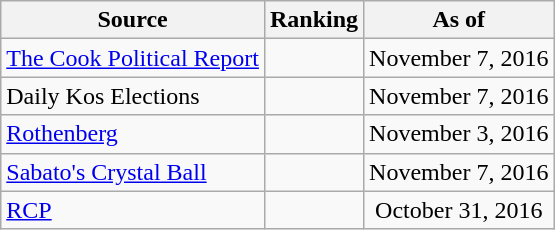<table class="wikitable" style="text-align:center">
<tr>
<th>Source</th>
<th>Ranking</th>
<th>As of</th>
</tr>
<tr>
<td align=left><a href='#'>The Cook Political Report</a></td>
<td></td>
<td>November 7, 2016</td>
</tr>
<tr>
<td align=left>Daily Kos Elections</td>
<td></td>
<td>November 7, 2016</td>
</tr>
<tr>
<td align=left><a href='#'>Rothenberg</a></td>
<td></td>
<td>November 3, 2016</td>
</tr>
<tr>
<td align=left><a href='#'>Sabato's Crystal Ball</a></td>
<td></td>
<td>November 7, 2016</td>
</tr>
<tr>
<td align="left"><a href='#'>RCP</a></td>
<td></td>
<td>October 31, 2016</td>
</tr>
</table>
